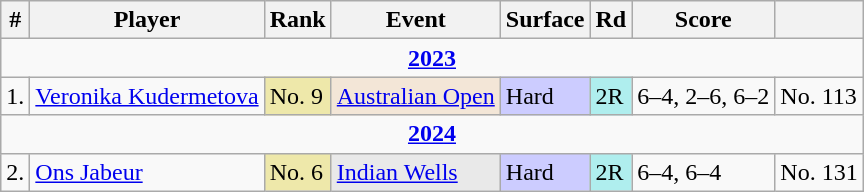<table class="wikitable sortable">
<tr>
<th>#</th>
<th>Player</th>
<th>Rank</th>
<th>Event</th>
<th>Surface</th>
<th>Rd</th>
<th>Score</th>
<th></th>
</tr>
<tr>
<td colspan="8" style="text-align:center"><strong><a href='#'>2023</a></strong></td>
</tr>
<tr>
<td>1.</td>
<td> <a href='#'>Veronika Kudermetova</a></td>
<td bgcolor="EEE8AA">No. 9</td>
<td bgcolor="f3e6d7"><a href='#'>Australian Open</a></td>
<td bgcolor="ccccff">Hard</td>
<td bgcolor="afeeee">2R</td>
<td>6–4, 2–6, 6–2</td>
<td>No. 113</td>
</tr>
<tr>
<td colspan="8" style="text-align:center"><strong><a href='#'>2024</a></strong></td>
</tr>
<tr>
<td>2.</td>
<td> <a href='#'>Ons Jabeur</a></td>
<td bgcolor="EEE8AA">No. 6</td>
<td bgcolor="e9e9e9"><a href='#'>Indian Wells</a></td>
<td bgcolor="ccccff">Hard</td>
<td bgcolor="afeeee">2R</td>
<td>6–4, 6–4</td>
<td>No. 131</td>
</tr>
</table>
